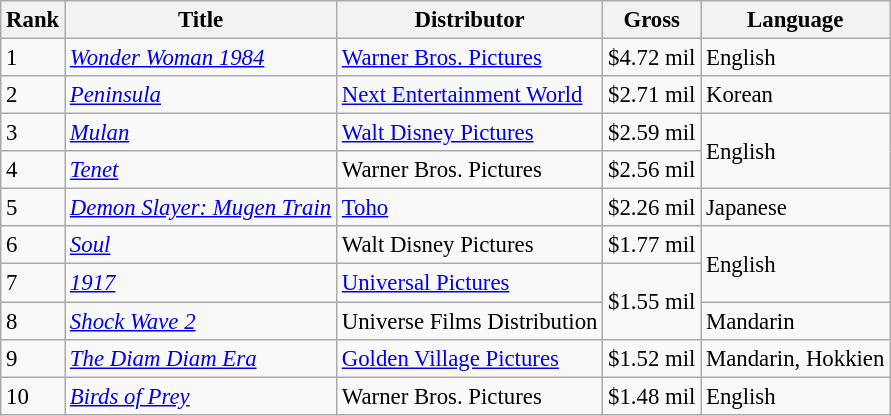<table class="wikitable" style="font-size:95%">
<tr>
<th scope="col">Rank</th>
<th scope="col">Title</th>
<th scope="col">Distributor</th>
<th scope="col">Gross</th>
<th scope="col">Language</th>
</tr>
<tr>
<td>1</td>
<td><em><a href='#'>Wonder Woman 1984</a></em></td>
<td><a href='#'>Warner Bros. Pictures</a></td>
<td>$4.72 mil</td>
<td>English</td>
</tr>
<tr>
<td>2</td>
<td><em><a href='#'>Peninsula</a></em></td>
<td><a href='#'>Next Entertainment World</a></td>
<td>$2.71 mil</td>
<td>Korean</td>
</tr>
<tr>
<td>3</td>
<td><em><a href='#'>Mulan</a></em></td>
<td><a href='#'>Walt Disney Pictures</a></td>
<td>$2.59 mil</td>
<td rowspan="2">English</td>
</tr>
<tr>
<td>4</td>
<td><em><a href='#'>Tenet</a></em></td>
<td>Warner Bros. Pictures</td>
<td>$2.56 mil</td>
</tr>
<tr>
<td>5</td>
<td><em><a href='#'>Demon Slayer: Mugen Train</a></em></td>
<td><a href='#'>Toho</a></td>
<td>$2.26 mil</td>
<td>Japanese</td>
</tr>
<tr>
<td>6</td>
<td><em><a href='#'>Soul</a></em></td>
<td>Walt Disney Pictures</td>
<td>$1.77 mil</td>
<td rowspan="2">English</td>
</tr>
<tr>
<td>7</td>
<td><em><a href='#'>1917</a></em></td>
<td><a href='#'>Universal Pictures</a></td>
<td rowspan="2">$1.55 mil</td>
</tr>
<tr>
<td>8</td>
<td><em><a href='#'>Shock Wave 2</a></em></td>
<td>Universe Films Distribution</td>
<td>Mandarin</td>
</tr>
<tr>
<td>9</td>
<td><em><a href='#'>The Diam Diam Era</a></em></td>
<td><a href='#'>Golden Village Pictures</a></td>
<td>$1.52 mil</td>
<td>Mandarin, Hokkien</td>
</tr>
<tr>
<td>10</td>
<td><em><a href='#'>Birds of Prey</a></em></td>
<td>Warner Bros. Pictures</td>
<td>$1.48 mil</td>
<td>English</td>
</tr>
</table>
